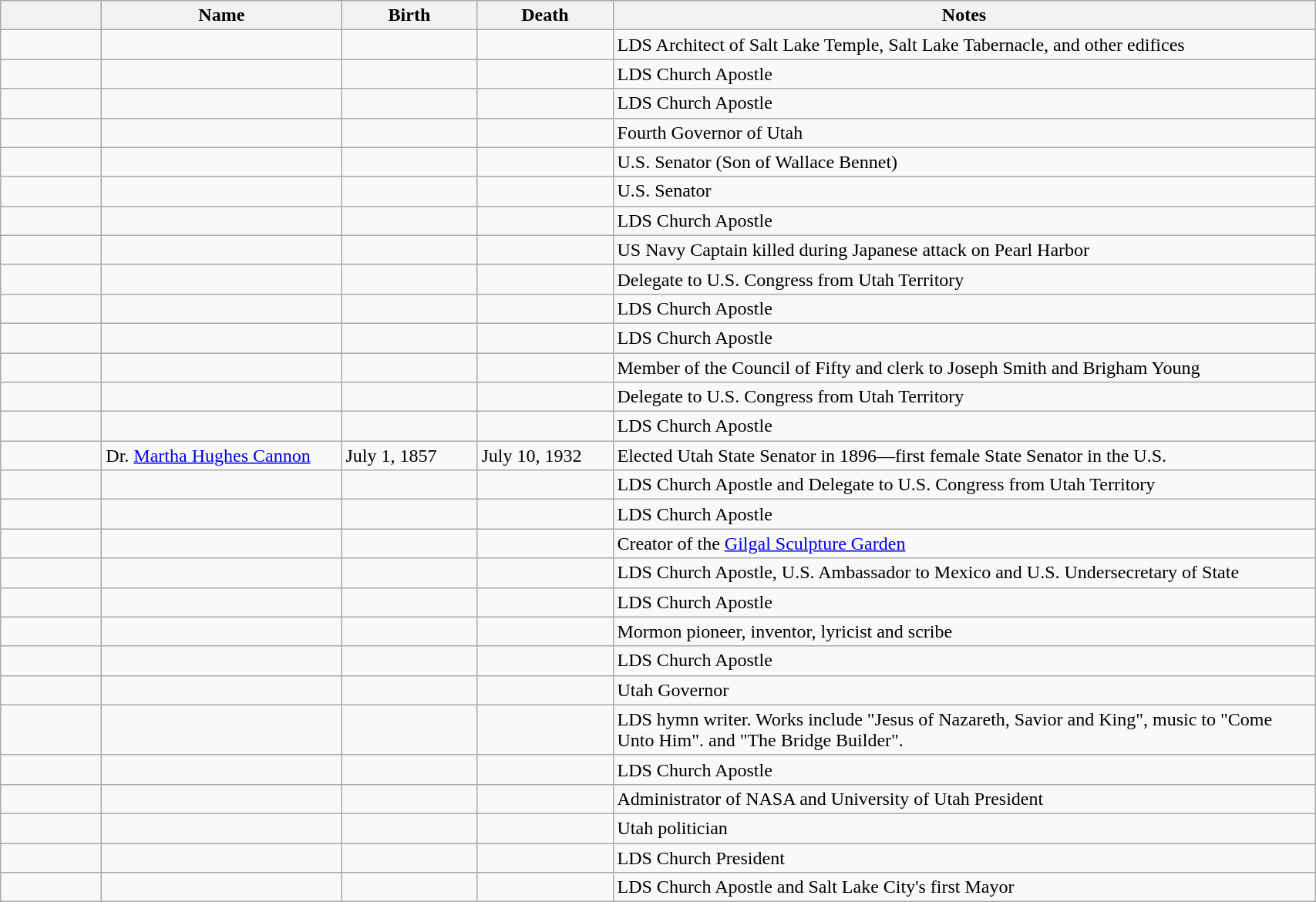<table class="wikitable sortable">
<tr>
<th width="80" class="unsortable"></th>
<th width="200">Name</th>
<th width="110">Birth</th>
<th width="110">Death</th>
<th width="600" class="unsortable">Notes</th>
</tr>
<tr>
<td></td>
<td></td>
<td></td>
<td></td>
<td>LDS Architect of Salt Lake Temple, Salt Lake Tabernacle, and other edifices</td>
</tr>
<tr>
<td></td>
<td></td>
<td></td>
<td></td>
<td>LDS Church Apostle</td>
</tr>
<tr>
<td></td>
<td></td>
<td></td>
<td></td>
<td>LDS Church Apostle</td>
</tr>
<tr>
<td></td>
<td></td>
<td></td>
<td></td>
<td>Fourth Governor of Utah</td>
</tr>
<tr>
<td></td>
<td></td>
<td></td>
<td></td>
<td>U.S. Senator (Son of Wallace Bennet)</td>
</tr>
<tr>
<td></td>
<td></td>
<td></td>
<td></td>
<td>U.S. Senator</td>
</tr>
<tr>
<td></td>
<td></td>
<td></td>
<td></td>
<td>LDS Church Apostle</td>
</tr>
<tr>
<td></td>
<td></td>
<td></td>
<td></td>
<td>US Navy Captain killed during Japanese attack on Pearl Harbor</td>
</tr>
<tr>
<td></td>
<td></td>
<td></td>
<td></td>
<td>Delegate to U.S. Congress from Utah Territory</td>
</tr>
<tr>
<td></td>
<td></td>
<td></td>
<td></td>
<td>LDS Church Apostle</td>
</tr>
<tr>
<td></td>
<td></td>
<td></td>
<td></td>
<td>LDS Church Apostle</td>
</tr>
<tr>
<td></td>
<td></td>
<td></td>
<td></td>
<td>Member of the Council of Fifty and clerk to Joseph Smith and Brigham Young</td>
</tr>
<tr>
<td></td>
<td></td>
<td></td>
<td></td>
<td>Delegate to U.S. Congress from Utah Territory</td>
</tr>
<tr>
<td></td>
<td></td>
<td></td>
<td></td>
<td>LDS Church Apostle</td>
</tr>
<tr>
<td></td>
<td>Dr. <a href='#'>Martha Hughes Cannon</a></td>
<td>July 1, 1857</td>
<td>July 10, 1932</td>
<td>Elected Utah State Senator in 1896—first female State Senator in the U.S.</td>
</tr>
<tr>
<td></td>
<td></td>
<td></td>
<td></td>
<td>LDS Church Apostle and Delegate to U.S. Congress from Utah Territory</td>
</tr>
<tr>
<td></td>
<td></td>
<td></td>
<td></td>
<td>LDS Church Apostle</td>
</tr>
<tr>
<td></td>
<td></td>
<td></td>
<td></td>
<td>Creator of the <a href='#'>Gilgal Sculpture Garden</a></td>
</tr>
<tr>
<td></td>
<td></td>
<td></td>
<td></td>
<td>LDS Church Apostle, U.S. Ambassador to Mexico and U.S. Undersecretary of State</td>
</tr>
<tr>
<td></td>
<td></td>
<td></td>
<td></td>
<td>LDS Church Apostle</td>
</tr>
<tr>
<td></td>
<td></td>
<td></td>
<td></td>
<td>Mormon pioneer, inventor, lyricist and scribe</td>
</tr>
<tr>
<td></td>
<td></td>
<td></td>
<td></td>
<td>LDS Church Apostle</td>
</tr>
<tr>
<td></td>
<td></td>
<td></td>
<td></td>
<td>Utah Governor</td>
</tr>
<tr>
<td></td>
<td></td>
<td></td>
<td></td>
<td>LDS hymn writer.  Works include "Jesus of Nazareth, Savior and King", music to "Come Unto Him". and "The Bridge Builder".</td>
</tr>
<tr>
<td></td>
<td></td>
<td></td>
<td></td>
<td>LDS Church Apostle</td>
</tr>
<tr>
<td></td>
<td></td>
<td></td>
<td></td>
<td>Administrator of NASA and University of Utah President</td>
</tr>
<tr>
<td></td>
<td></td>
<td></td>
<td></td>
<td>Utah politician</td>
</tr>
<tr>
<td></td>
<td></td>
<td></td>
<td></td>
<td>LDS Church President</td>
</tr>
<tr>
<td></td>
<td></td>
<td></td>
<td></td>
<td>LDS Church Apostle and Salt Lake City's first Mayor</td>
</tr>
</table>
